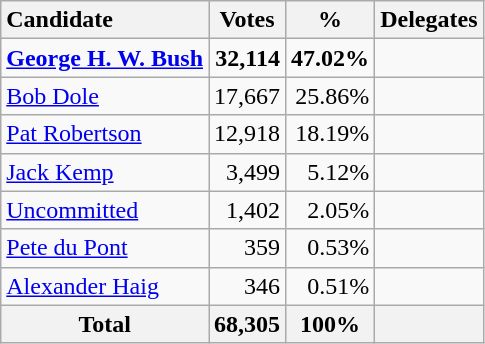<table class="wikitable sortable" style="text-align:right;">
<tr>
<th style="text-align:left;">Candidate</th>
<th>Votes</th>
<th>%</th>
<th>Delegates</th>
</tr>
<tr>
<td style="text-align:left;" data-sort-name="Bush, George"><strong><a href='#'>George H. W. Bush</a></strong></td>
<td><strong>32,114</strong></td>
<td><strong>47.02%</strong></td>
<td style="text-align:center;"></td>
</tr>
<tr>
<td style="text-align:left;" data-sort-name="Dole, Bob"><a href='#'>Bob Dole</a></td>
<td>17,667</td>
<td>25.86%</td>
<td style="text-align:center;"></td>
</tr>
<tr>
<td style="text-align:left;" data-sort-name="Robertson, Pat"><a href='#'>Pat Robertson</a></td>
<td>12,918</td>
<td>18.19%</td>
<td style="text-align:center;"></td>
</tr>
<tr>
<td style="text-align:left;" data-sort-name="Kemp, Jack"><a href='#'>Jack Kemp</a></td>
<td>3,499</td>
<td>5.12%</td>
<td style="text-align:center;"></td>
</tr>
<tr>
<td style="text-align:left;" data-sort-name="Uncommitted"><a href='#'>Uncommitted</a></td>
<td>1,402</td>
<td>2.05%</td>
<td style="text-align:center;"></td>
</tr>
<tr>
<td style="text-align:left;" data-sort-name="du Pont, Pete"><a href='#'>Pete du Pont</a></td>
<td>359</td>
<td>0.53%</td>
<td style="text-align:center;"></td>
</tr>
<tr>
<td style="text-align:left;" data-sort-name="Haig, Alexander"><a href='#'>Alexander Haig</a></td>
<td>346</td>
<td>0.51%</td>
<td style="text-align:center;"></td>
</tr>
<tr>
<th>Total</th>
<th>68,305</th>
<th>100%</th>
<th></th>
</tr>
</table>
